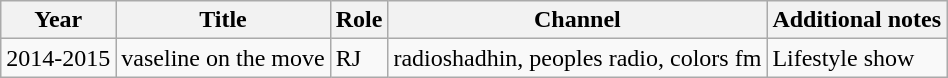<table class="wikitable">
<tr>
<th>Year</th>
<th>Title</th>
<th>Role</th>
<th>Channel</th>
<th>Additional notes</th>
</tr>
<tr>
<td>2014-2015</td>
<td>vaseline on the move</td>
<td>RJ</td>
<td>radioshadhin, peoples radio, colors fm</td>
<td>Lifestyle show</td>
</tr>
</table>
